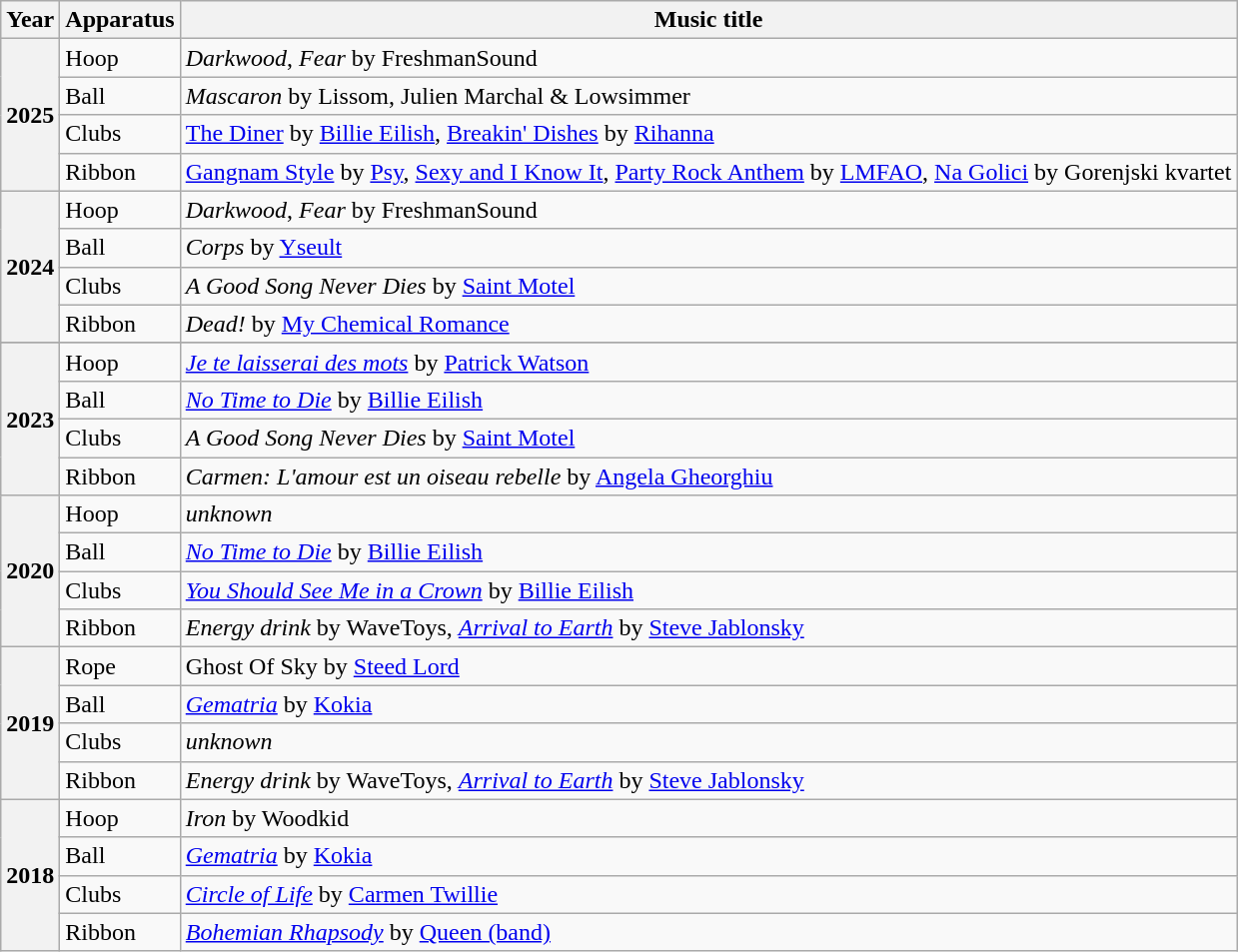<table class="wikitable plainrowheaders">
<tr>
<th scope=col>Year</th>
<th scope=col>Apparatus</th>
<th scope=col>Music title</th>
</tr>
<tr>
<th scope=row rowspan=4>2025</th>
<td>Hoop</td>
<td><em>Darkwood</em>, <em>Fear</em> by FreshmanSound</td>
</tr>
<tr>
<td>Ball</td>
<td><em>Mascaron</em> by Lissom, Julien Marchal & Lowsimmer</td>
</tr>
<tr>
<td>Clubs</td>
<td><a href='#'>The Diner</a> by <a href='#'>Billie Eilish</a>, <a href='#'>Breakin' Dishes</a> by <a href='#'>Rihanna</a></td>
</tr>
<tr>
<td>Ribbon</td>
<td><a href='#'>Gangnam Style</a> by <a href='#'>Psy</a>, <a href='#'>Sexy and I Know It</a>, <a href='#'>Party Rock Anthem</a> by <a href='#'>LMFAO</a>, <a href='#'>Na Golici</a> by Gorenjski kvartet</td>
</tr>
<tr>
<th scope=row rowspan=4>2024</th>
<td>Hoop</td>
<td><em>Darkwood</em>, <em>Fear</em> by FreshmanSound</td>
</tr>
<tr>
<td>Ball</td>
<td><em>Corps</em> by <a href='#'>Yseult</a></td>
</tr>
<tr>
<td>Clubs</td>
<td><em>A Good Song Never Dies</em> by <a href='#'>Saint Motel</a></td>
</tr>
<tr>
<td>Ribbon</td>
<td><em>Dead!</em> by <a href='#'>My Chemical Romance</a></td>
</tr>
<tr>
</tr>
<tr>
<th scope=row rowspan=4>2023</th>
<td>Hoop</td>
<td><em><a href='#'>Je te laisserai des mots</a></em> by <a href='#'>Patrick Watson</a></td>
</tr>
<tr>
<td>Ball</td>
<td><em><a href='#'>No Time to Die</a></em> by <a href='#'>Billie Eilish</a></td>
</tr>
<tr>
<td>Clubs</td>
<td><em>A Good Song Never Dies</em> by <a href='#'>Saint Motel</a></td>
</tr>
<tr>
<td>Ribbon</td>
<td><em>Carmen: L'amour est un oiseau rebelle</em> by <a href='#'>Angela Gheorghiu</a></td>
</tr>
<tr>
<th scope=row rowspan=4>2020</th>
<td>Hoop</td>
<td><em>unknown</em></td>
</tr>
<tr>
<td>Ball</td>
<td><em><a href='#'>No Time to Die</a></em> by <a href='#'>Billie Eilish</a></td>
</tr>
<tr>
<td>Clubs</td>
<td><em><a href='#'>You Should See Me in a Crown</a></em> by <a href='#'>Billie Eilish</a></td>
</tr>
<tr>
<td>Ribbon</td>
<td><em>Energy drink</em> by WaveToys, <em><a href='#'>Arrival to Earth</a></em> by <a href='#'>Steve Jablonsky</a></td>
</tr>
<tr>
<th scope=row rowspan=4>2019</th>
<td>Rope</td>
<td>Ghost Of Sky by <a href='#'>Steed Lord</a></td>
</tr>
<tr>
<td>Ball</td>
<td><em><a href='#'>Gematria</a></em> by <a href='#'>Kokia</a></td>
</tr>
<tr>
<td>Clubs</td>
<td><em>unknown</em></td>
</tr>
<tr>
<td>Ribbon</td>
<td><em>Energy drink</em> by WaveToys, <em><a href='#'>Arrival to Earth</a></em> by <a href='#'>Steve Jablonsky</a></td>
</tr>
<tr>
<th scope=row rowspan=4>2018</th>
<td>Hoop</td>
<td><em>Iron</em> by Woodkid</td>
</tr>
<tr>
<td>Ball</td>
<td><em><a href='#'>Gematria</a></em> by <a href='#'>Kokia</a></td>
</tr>
<tr>
<td>Clubs</td>
<td><em><a href='#'>Circle of Life</a></em> by <a href='#'>Carmen Twillie</a></td>
</tr>
<tr>
<td>Ribbon</td>
<td><em><a href='#'>Bohemian Rhapsody</a></em> by <a href='#'>Queen (band)</a></td>
</tr>
</table>
